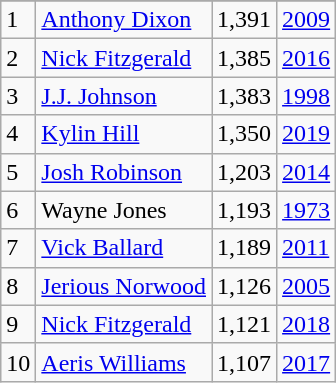<table class="wikitable">
<tr>
</tr>
<tr>
<td>1</td>
<td><a href='#'>Anthony Dixon</a></td>
<td>1,391</td>
<td><a href='#'>2009</a></td>
</tr>
<tr>
<td>2</td>
<td><a href='#'>Nick Fitzgerald</a></td>
<td>1,385</td>
<td><a href='#'>2016</a></td>
</tr>
<tr>
<td>3</td>
<td><a href='#'>J.J. Johnson</a></td>
<td>1,383</td>
<td><a href='#'>1998</a></td>
</tr>
<tr>
<td>4</td>
<td><a href='#'>Kylin Hill</a></td>
<td>1,350</td>
<td><a href='#'>2019</a></td>
</tr>
<tr>
<td>5</td>
<td><a href='#'>Josh Robinson</a></td>
<td>1,203</td>
<td><a href='#'>2014</a></td>
</tr>
<tr>
<td>6</td>
<td>Wayne Jones</td>
<td>1,193</td>
<td><a href='#'>1973</a></td>
</tr>
<tr>
<td>7</td>
<td><a href='#'>Vick Ballard</a></td>
<td>1,189</td>
<td><a href='#'>2011</a></td>
</tr>
<tr>
<td>8</td>
<td><a href='#'>Jerious Norwood</a></td>
<td>1,126</td>
<td><a href='#'>2005</a></td>
</tr>
<tr>
<td>9</td>
<td><a href='#'>Nick Fitzgerald</a></td>
<td>1,121</td>
<td><a href='#'>2018</a></td>
</tr>
<tr>
<td>10</td>
<td><a href='#'>Aeris Williams</a></td>
<td>1,107</td>
<td><a href='#'>2017</a></td>
</tr>
</table>
